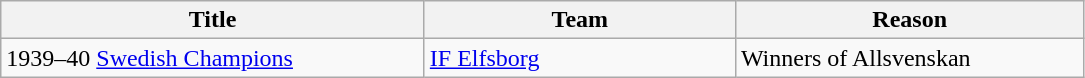<table class="wikitable" style="text-align: left;">
<tr>
<th style="width: 275px;">Title</th>
<th style="width: 200px;">Team</th>
<th style="width: 225px;">Reason</th>
</tr>
<tr>
<td>1939–40 <a href='#'>Swedish Champions</a></td>
<td><a href='#'>IF Elfsborg</a></td>
<td>Winners of Allsvenskan</td>
</tr>
</table>
